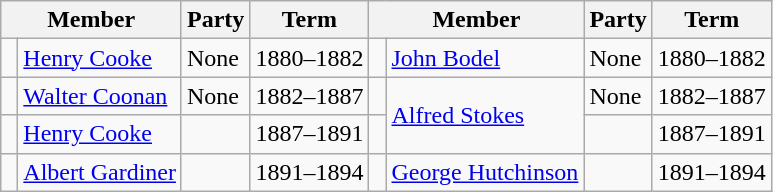<table class="wikitable">
<tr>
<th colspan="2"><strong>Member</strong></th>
<th><strong>Party</strong></th>
<th><strong>Term</strong></th>
<th colspan="2"><strong>Member</strong></th>
<th><strong>Party</strong></th>
<th><strong>Term</strong></th>
</tr>
<tr>
<td> </td>
<td><a href='#'>Henry Cooke</a></td>
<td>None</td>
<td>1880–1882</td>
<td> </td>
<td><a href='#'>John Bodel</a></td>
<td>None</td>
<td>1880–1882</td>
</tr>
<tr>
<td> </td>
<td><a href='#'>Walter Coonan</a></td>
<td>None</td>
<td>1882–1887</td>
<td> </td>
<td rowspan="2"><a href='#'>Alfred Stokes</a></td>
<td>None</td>
<td>1882–1887</td>
</tr>
<tr>
<td> </td>
<td><a href='#'>Henry Cooke</a></td>
<td></td>
<td>1887–1891</td>
<td> </td>
<td></td>
<td>1887–1891</td>
</tr>
<tr>
<td> </td>
<td><a href='#'>Albert Gardiner</a></td>
<td></td>
<td>1891–1894</td>
<td> </td>
<td><a href='#'>George Hutchinson</a></td>
<td></td>
<td>1891–1894</td>
</tr>
</table>
